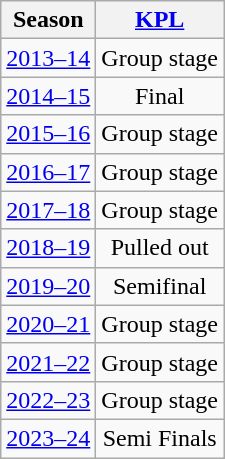<table class="wikitable" style="text-align:center">
<tr>
<th>Season</th>
<th><a href='#'>KPL</a></th>
</tr>
<tr>
<td align="center"><a href='#'>2013–14</a></td>
<td align="center">Group stage</td>
</tr>
<tr>
<td align="center"><a href='#'>2014–15</a></td>
<td align="center">Final</td>
</tr>
<tr>
<td align="center"><a href='#'>2015–16</a></td>
<td align="center">Group stage</td>
</tr>
<tr>
<td align="center"><a href='#'>2016–17</a></td>
<td align="center">Group stage</td>
</tr>
<tr>
<td align="center"><a href='#'>2017–18</a></td>
<td align="center">Group stage</td>
</tr>
<tr>
<td align="center"><a href='#'>2018–19</a></td>
<td align="center">Pulled out</td>
</tr>
<tr>
<td align="center"><a href='#'>2019–20</a></td>
<td align="center">Semifinal</td>
</tr>
<tr>
<td align="center"><a href='#'>2020–21</a></td>
<td align="center">Group stage</td>
</tr>
<tr>
<td align="center"><a href='#'>2021–22</a></td>
<td align="center">Group stage</td>
</tr>
<tr>
<td align="center"><a href='#'>2022–23</a></td>
<td align="center">Group stage</td>
</tr>
<tr>
<td align="center"><a href='#'>2023–24</a></td>
<td align="center">Semi Finals</td>
</tr>
</table>
